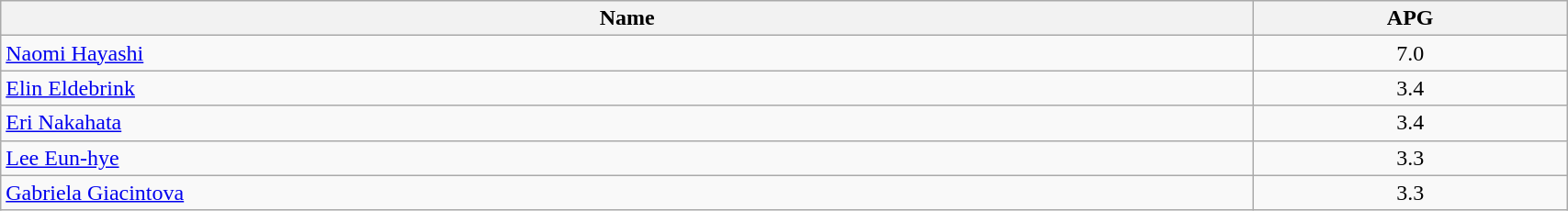<table class=wikitable width="90%">
<tr>
<th width="80%">Name</th>
<th width="20%">APG</th>
</tr>
<tr>
<td> <a href='#'>Naomi Hayashi</a></td>
<td align=center>7.0</td>
</tr>
<tr>
<td> <a href='#'>Elin Eldebrink</a></td>
<td align=center>3.4</td>
</tr>
<tr>
<td> <a href='#'>Eri Nakahata</a></td>
<td align=center>3.4</td>
</tr>
<tr>
<td> <a href='#'>Lee Eun-hye</a></td>
<td align=center>3.3</td>
</tr>
<tr>
<td> <a href='#'>Gabriela Giacintova</a></td>
<td align=center>3.3</td>
</tr>
</table>
